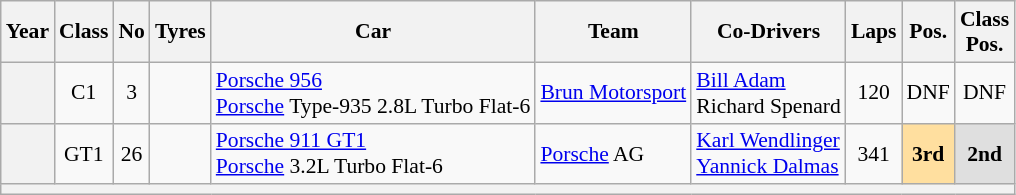<table class="wikitable" style="text-align:center; font-size:90%">
<tr>
<th>Year</th>
<th>Class</th>
<th>No</th>
<th>Tyres</th>
<th>Car</th>
<th>Team</th>
<th>Co-Drivers</th>
<th>Laps</th>
<th>Pos.</th>
<th>Class<br>Pos.</th>
</tr>
<tr>
<th></th>
<td>C1</td>
<td>3</td>
<td></td>
<td align="left"><a href='#'>Porsche 956</a><br><a href='#'>Porsche</a> Type-935 2.8L Turbo Flat-6</td>
<td align="left"> <a href='#'>Brun Motorsport</a></td>
<td align="left"> <a href='#'>Bill Adam</a><br> Richard Spenard</td>
<td>120</td>
<td>DNF</td>
<td>DNF</td>
</tr>
<tr>
<th></th>
<td>GT1</td>
<td>26</td>
<td></td>
<td align="left"><a href='#'>Porsche 911 GT1</a><br><a href='#'>Porsche</a> 3.2L Turbo Flat-6</td>
<td align="left"> <a href='#'>Porsche</a> AG</td>
<td align="left"> <a href='#'>Karl Wendlinger</a><br> <a href='#'>Yannick Dalmas</a></td>
<td>341</td>
<td style="background:#ffdf9f;"><strong>3rd</strong></td>
<td style="background:#DFDFDF;"><strong>2nd</strong></td>
</tr>
<tr>
<th colspan="10"></th>
</tr>
</table>
